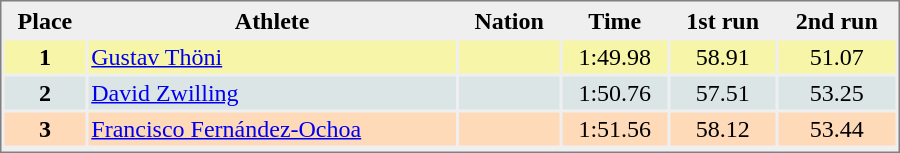<table style="border-style:solid;border-width:1px;border-color:#808080;background-color:#EFEFEF" cellspacing="2" cellpadding="2" width="600px">
<tr bgcolor="#EFEFEF">
<th>Place</th>
<th>Athlete</th>
<th>Nation</th>
<th>Time</th>
<th>1st run</th>
<th>2nd run</th>
</tr>
<tr align="center" valign="top" bgcolor="#F7F6A8">
<th>1</th>
<td align="left"><a href='#'>Gustav Thöni</a></td>
<td align="left"></td>
<td>1:49.98</td>
<td>58.91</td>
<td>51.07</td>
</tr>
<tr align="center" valign="top" bgcolor="#DCE5E5">
<th>2</th>
<td align="left"><a href='#'>David Zwilling</a></td>
<td align="left"></td>
<td>1:50.76</td>
<td>57.51</td>
<td>53.25</td>
</tr>
<tr align="center" valign="top" bgcolor="#FFDAB9">
<th>3</th>
<td align="left"><a href='#'>Francisco Fernández-Ochoa</a></td>
<td align="left"></td>
<td>1:51.56</td>
<td>58.12</td>
<td>53.44</td>
</tr>
<tr align="center" valign="top" bgcolor="#FFFFFF">
</tr>
</table>
